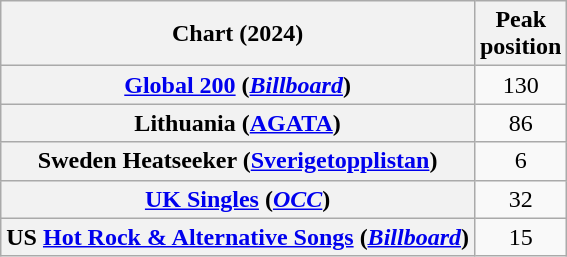<table class="wikitable sortable plainrowheaders" style="text-align:center">
<tr>
<th scope="col">Chart (2024)</th>
<th scope="col">Peak<br>position</th>
</tr>
<tr>
<th scope="row"><a href='#'>Global 200</a> (<em><a href='#'>Billboard</a></em>)</th>
<td>130</td>
</tr>
<tr>
<th scope="row">Lithuania (<a href='#'>AGATA</a>)</th>
<td>86</td>
</tr>
<tr>
<th scope="row">Sweden Heatseeker (<a href='#'>Sverigetopplistan</a>)</th>
<td>6</td>
</tr>
<tr>
<th scope="row"><a href='#'>UK Singles</a> (<em><a href='#'>OCC</a></em>)</th>
<td>32</td>
</tr>
<tr>
<th scope="row">US <a href='#'>Hot Rock & Alternative Songs</a> (<em><a href='#'>Billboard</a></em>)</th>
<td>15</td>
</tr>
</table>
